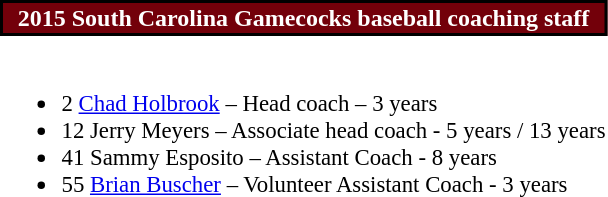<table class="toccolours" style="text-align: left;">
<tr>
<td colspan="9" style="text-align:center; background:#73000A; color:white; border: 2px solid #000000;"><strong>2015 South Carolina Gamecocks baseball coaching staff</strong></td>
</tr>
<tr>
<td style="font-size: 95%;" valign="top"><br><ul><li>2 <a href='#'>Chad Holbrook</a> – Head coach – 3 years</li><li>12  Jerry Meyers – Associate head coach - 5 years / 13 years</li><li>41 Sammy Esposito – Assistant Coach - 8 years</li><li>55 <a href='#'>Brian Buscher</a> – Volunteer Assistant Coach - 3 years</li></ul></td>
</tr>
</table>
